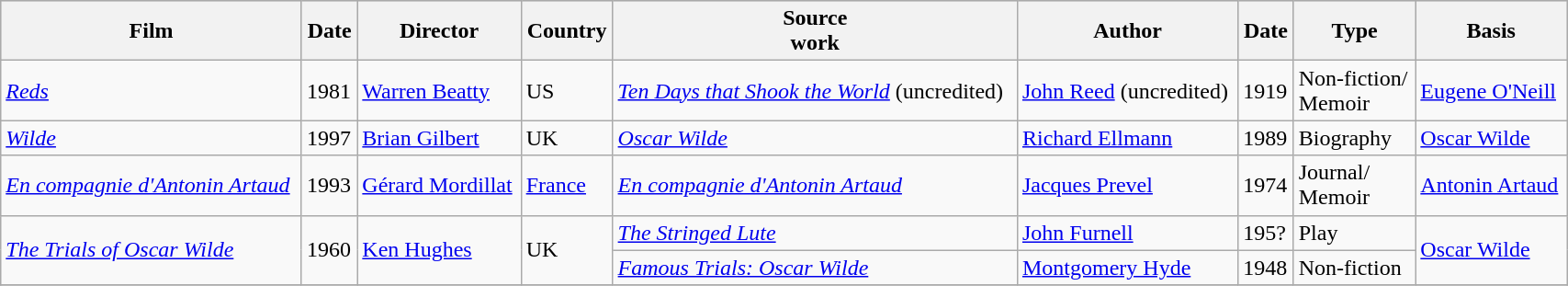<table class="wikitable" style=width:90%>
<tr bgcolor="#CCCCCC">
<th>Film</th>
<th>Date</th>
<th>Director</th>
<th>Country</th>
<th>Source<br>work</th>
<th>Author</th>
<th>Date</th>
<th>Type</th>
<th>Basis</th>
</tr>
<tr>
<td><em><a href='#'>Reds</a></em></td>
<td>1981</td>
<td><a href='#'>Warren Beatty</a></td>
<td>US</td>
<td><em><a href='#'>Ten Days that Shook the World</a></em> (uncredited)</td>
<td><a href='#'>John Reed</a> (uncredited)</td>
<td>1919</td>
<td>Non-fiction/<br>Memoir</td>
<td><a href='#'>Eugene O'Neill</a></td>
</tr>
<tr>
<td><em><a href='#'>Wilde</a></em></td>
<td>1997</td>
<td><a href='#'>Brian Gilbert</a></td>
<td>UK</td>
<td><em><a href='#'>Oscar Wilde</a></em> </td>
<td><a href='#'>Richard Ellmann</a></td>
<td>1989</td>
<td>Biography</td>
<td><a href='#'>Oscar Wilde</a></td>
</tr>
<tr>
<td><em><a href='#'>En compagnie d'Antonin Artaud</a></em></td>
<td>1993</td>
<td><a href='#'>Gérard Mordillat</a></td>
<td><a href='#'>France</a></td>
<td><em><a href='#'>En compagnie d'Antonin Artaud</a></em></td>
<td><a href='#'>Jacques Prevel</a></td>
<td>1974</td>
<td>Journal/<br>Memoir</td>
<td><a href='#'>Antonin Artaud</a></td>
</tr>
<tr>
<td rowspan="2"><em><a href='#'>The Trials of Oscar Wilde</a></em></td>
<td rowspan="2">1960</td>
<td rowspan="2"><a href='#'>Ken Hughes</a></td>
<td rowspan="2">UK</td>
<td><em><a href='#'>The Stringed Lute</a></em></td>
<td><a href='#'>John Furnell</a></td>
<td>195?</td>
<td>Play</td>
<td rowspan="2"><a href='#'>Oscar Wilde</a></td>
</tr>
<tr>
<td><em><a href='#'>Famous Trials: Oscar Wilde</a></em></td>
<td><a href='#'>Montgomery Hyde</a></td>
<td>1948</td>
<td>Non-fiction</td>
</tr>
<tr>
</tr>
</table>
